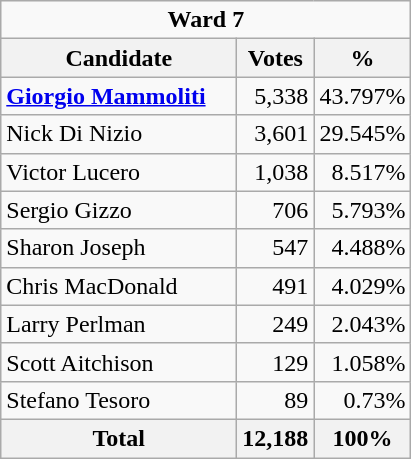<table class="wikitable">
<tr>
<td Colspan="3" align="center"><strong>Ward 7</strong></td>
</tr>
<tr>
<th bgcolor="#DDDDFF" width="150px">Candidate</th>
<th bgcolor="#DDDDFF">Votes</th>
<th bgcolor="#DDDDFF">%</th>
</tr>
<tr>
<td><strong><a href='#'>Giorgio Mammoliti</a></strong></td>
<td align=right>5,338</td>
<td align=right>43.797%</td>
</tr>
<tr>
<td>Nick Di Nizio</td>
<td align=right>3,601</td>
<td align=right>29.545%</td>
</tr>
<tr>
<td>Victor Lucero</td>
<td align=right>1,038</td>
<td align=right>8.517%</td>
</tr>
<tr>
<td>Sergio Gizzo</td>
<td align=right>706</td>
<td align=right>5.793%</td>
</tr>
<tr>
<td>Sharon Joseph</td>
<td align=right>547</td>
<td align=right>4.488%</td>
</tr>
<tr>
<td>Chris MacDonald</td>
<td align=right>491</td>
<td align=right>4.029%</td>
</tr>
<tr>
<td>Larry Perlman</td>
<td align=right>249</td>
<td align=right>2.043%</td>
</tr>
<tr>
<td>Scott Aitchison</td>
<td align=right>129</td>
<td align=right>1.058%</td>
</tr>
<tr>
<td>Stefano Tesoro</td>
<td align=right>89</td>
<td align=right>0.73%</td>
</tr>
<tr>
<th>Total</th>
<th align=right>12,188</th>
<th align=right>100%</th>
</tr>
</table>
